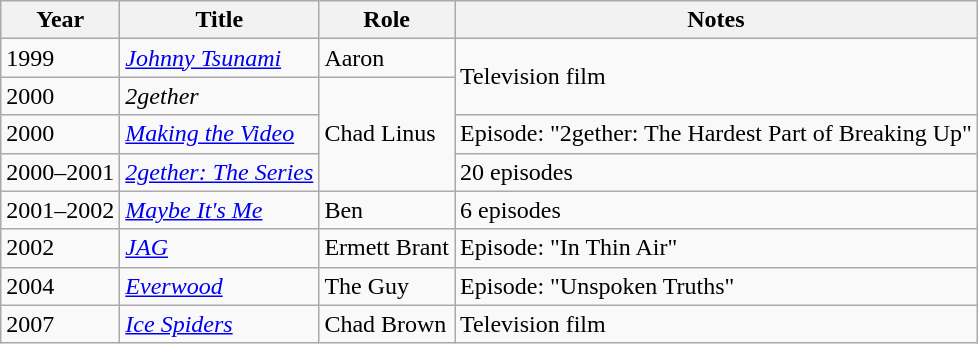<table class="wikitable sortable">
<tr>
<th>Year</th>
<th>Title</th>
<th>Role</th>
<th>Notes</th>
</tr>
<tr>
<td>1999</td>
<td><em><a href='#'>Johnny Tsunami</a></em></td>
<td>Aaron</td>
<td rowspan="2">Television film</td>
</tr>
<tr>
<td>2000</td>
<td><em>2gether</em></td>
<td rowspan="3">Chad Linus</td>
</tr>
<tr>
<td>2000</td>
<td><em><a href='#'>Making the Video</a></em></td>
<td>Episode: "2gether: The Hardest Part of Breaking Up"</td>
</tr>
<tr>
<td>2000–2001</td>
<td><a href='#'><em>2gether: The Series</em></a></td>
<td>20 episodes</td>
</tr>
<tr>
<td>2001–2002</td>
<td><a href='#'><em>Maybe It's Me</em></a></td>
<td>Ben</td>
<td>6 episodes</td>
</tr>
<tr>
<td>2002</td>
<td><a href='#'><em>JAG</em></a></td>
<td>Ermett Brant</td>
<td>Episode: "In Thin Air"</td>
</tr>
<tr>
<td>2004</td>
<td><em><a href='#'>Everwood</a></em></td>
<td>The Guy</td>
<td>Episode: "Unspoken Truths"</td>
</tr>
<tr>
<td>2007</td>
<td><em><a href='#'>Ice Spiders</a></em></td>
<td>Chad Brown</td>
<td>Television film</td>
</tr>
</table>
